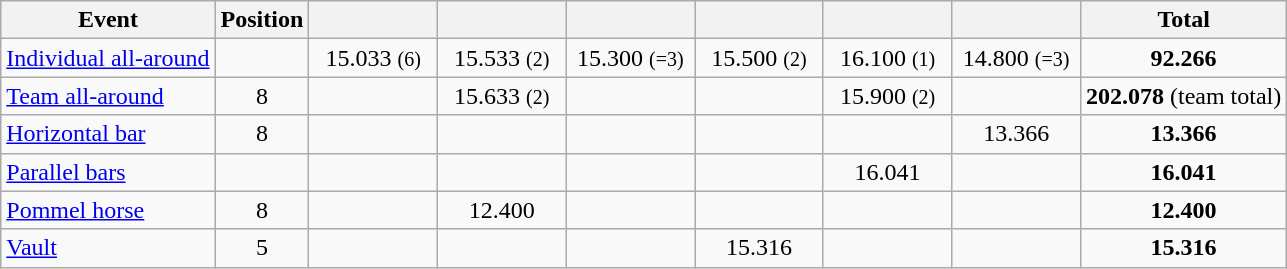<table class="wikitable" style="text-align:center;">
<tr>
<th>Event</th>
<th>Position</th>
<th style="width:10%;"></th>
<th style="width:10%;"></th>
<th style="width:10%;"></th>
<th style="width:10%;"></th>
<th style="width:10%;"></th>
<th style="width:10%;"></th>
<th>Total</th>
</tr>
<tr>
<td align=left><a href='#'>Individual all-around</a></td>
<td></td>
<td>15.033 <small>(6)</small></td>
<td>15.533 <small>(2)</small></td>
<td>15.300 <small>(=3)</small></td>
<td>15.500 <small>(2)</small></td>
<td>16.100 <small>(1)</small></td>
<td>14.800 <small>(=3)</small></td>
<td><strong>92.266</strong></td>
</tr>
<tr>
<td align=left><a href='#'>Team all-around</a></td>
<td>8</td>
<td></td>
<td>15.633 <small>(2)</small></td>
<td></td>
<td></td>
<td>15.900 <small>(2)</small></td>
<td></td>
<td><strong>202.078</strong> (team total)</td>
</tr>
<tr>
<td align=left><a href='#'>Horizontal bar</a></td>
<td>8</td>
<td></td>
<td></td>
<td></td>
<td></td>
<td></td>
<td>13.366</td>
<td><strong>13.366</strong></td>
</tr>
<tr>
<td align=left><a href='#'>Parallel bars</a></td>
<td></td>
<td></td>
<td></td>
<td></td>
<td></td>
<td>16.041</td>
<td></td>
<td><strong>16.041</strong></td>
</tr>
<tr>
<td align=left><a href='#'>Pommel horse</a></td>
<td>8</td>
<td></td>
<td>12.400</td>
<td></td>
<td></td>
<td></td>
<td></td>
<td><strong>12.400</strong></td>
</tr>
<tr>
<td align=left><a href='#'>Vault</a></td>
<td>5</td>
<td></td>
<td></td>
<td></td>
<td>15.316</td>
<td></td>
<td></td>
<td><strong>15.316</strong></td>
</tr>
</table>
